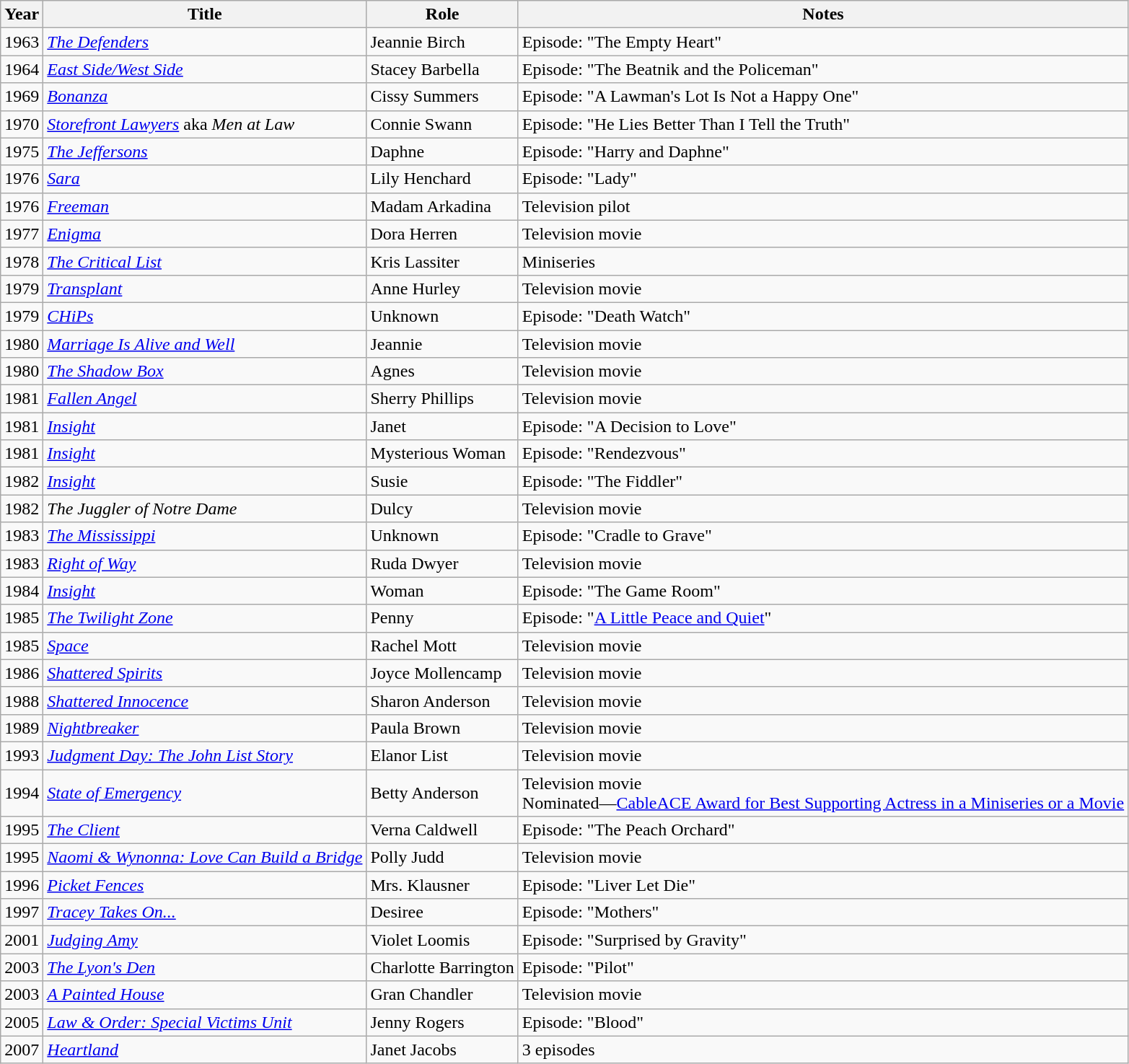<table class="wikitable sortable">
<tr>
<th>Year</th>
<th>Title</th>
<th>Role</th>
<th>Notes</th>
</tr>
<tr>
<td>1963</td>
<td><em><a href='#'>The Defenders</a></em></td>
<td>Jeannie Birch</td>
<td>Episode: "The Empty Heart"</td>
</tr>
<tr>
<td>1964</td>
<td><em><a href='#'>East Side/West Side</a></em></td>
<td>Stacey Barbella</td>
<td>Episode: "The Beatnik and the Policeman"</td>
</tr>
<tr>
<td>1969</td>
<td><em><a href='#'>Bonanza</a></em></td>
<td>Cissy Summers</td>
<td>Episode: "A Lawman's Lot Is Not a Happy One"</td>
</tr>
<tr>
<td>1970</td>
<td><em><a href='#'>Storefront Lawyers</a></em> aka <em>Men at Law</em></td>
<td>Connie Swann</td>
<td>Episode: "He Lies Better Than I Tell the Truth"</td>
</tr>
<tr>
<td>1975</td>
<td><em><a href='#'>The Jeffersons</a></em></td>
<td>Daphne</td>
<td>Episode: "Harry and Daphne"</td>
</tr>
<tr>
<td>1976</td>
<td><em><a href='#'>Sara</a></em></td>
<td>Lily Henchard</td>
<td>Episode: "Lady"</td>
</tr>
<tr>
<td>1976</td>
<td><em><a href='#'>Freeman</a></em></td>
<td>Madam Arkadina</td>
<td>Television pilot</td>
</tr>
<tr>
<td>1977</td>
<td><em><a href='#'>Enigma</a></em></td>
<td>Dora Herren</td>
<td>Television movie</td>
</tr>
<tr>
<td>1978</td>
<td><em><a href='#'>The Critical List</a></em></td>
<td>Kris Lassiter</td>
<td>Miniseries</td>
</tr>
<tr>
<td>1979</td>
<td><em><a href='#'>Transplant</a></em></td>
<td>Anne Hurley</td>
<td>Television movie</td>
</tr>
<tr>
<td>1979</td>
<td><em><a href='#'>CHiPs</a></em></td>
<td>Unknown</td>
<td>Episode: "Death Watch"</td>
</tr>
<tr>
<td>1980</td>
<td><em><a href='#'>Marriage Is Alive and Well</a></em></td>
<td>Jeannie</td>
<td>Television movie</td>
</tr>
<tr>
<td>1980</td>
<td><em><a href='#'>The Shadow Box</a></em></td>
<td>Agnes</td>
<td>Television movie</td>
</tr>
<tr>
<td>1981</td>
<td><em><a href='#'>Fallen Angel</a></em></td>
<td>Sherry Phillips</td>
<td>Television movie</td>
</tr>
<tr>
<td>1981</td>
<td><em><a href='#'>Insight</a></em></td>
<td>Janet</td>
<td>Episode: "A Decision to Love"</td>
</tr>
<tr>
<td>1981</td>
<td><em><a href='#'>Insight</a></em></td>
<td>Mysterious Woman</td>
<td>Episode: "Rendezvous"</td>
</tr>
<tr>
<td>1982</td>
<td><em><a href='#'>Insight</a></em></td>
<td>Susie</td>
<td>Episode: "The Fiddler"</td>
</tr>
<tr>
<td>1982</td>
<td><em>The Juggler of Notre Dame</em></td>
<td>Dulcy</td>
<td>Television movie</td>
</tr>
<tr>
<td>1983</td>
<td><em><a href='#'>The Mississippi</a></em></td>
<td>Unknown</td>
<td>Episode: "Cradle to Grave"</td>
</tr>
<tr>
<td>1983</td>
<td><em><a href='#'>Right of Way</a></em></td>
<td>Ruda Dwyer</td>
<td>Television movie</td>
</tr>
<tr>
<td>1984</td>
<td><em><a href='#'>Insight</a></em></td>
<td>Woman</td>
<td>Episode: "The Game Room"</td>
</tr>
<tr>
<td>1985</td>
<td><em><a href='#'>The Twilight Zone</a></em></td>
<td>Penny</td>
<td>Episode: "<a href='#'>A Little Peace and Quiet</a>"</td>
</tr>
<tr>
<td>1985</td>
<td><em><a href='#'>Space</a></em></td>
<td>Rachel Mott</td>
<td>Television movie</td>
</tr>
<tr>
<td>1986</td>
<td><em><a href='#'>Shattered Spirits</a></em></td>
<td>Joyce Mollencamp</td>
<td>Television movie</td>
</tr>
<tr>
<td>1988</td>
<td><em><a href='#'>Shattered Innocence</a></em></td>
<td>Sharon Anderson</td>
<td>Television movie</td>
</tr>
<tr>
<td>1989</td>
<td><em><a href='#'>Nightbreaker</a></em></td>
<td>Paula Brown</td>
<td>Television movie</td>
</tr>
<tr>
<td>1993</td>
<td><em><a href='#'>Judgment Day: The John List Story</a></em></td>
<td>Elanor List</td>
<td>Television movie</td>
</tr>
<tr>
<td>1994</td>
<td><em><a href='#'>State of Emergency</a></em></td>
<td>Betty Anderson</td>
<td>Television movie<br>Nominated—<a href='#'>CableACE Award for Best Supporting Actress in a Miniseries or a Movie</a></td>
</tr>
<tr>
<td>1995</td>
<td><em><a href='#'>The Client</a></em></td>
<td>Verna Caldwell</td>
<td>Episode: "The Peach Orchard"</td>
</tr>
<tr>
<td>1995</td>
<td><em><a href='#'>Naomi & Wynonna: Love Can Build a Bridge</a></em></td>
<td>Polly Judd</td>
<td>Television movie</td>
</tr>
<tr>
<td>1996</td>
<td><em><a href='#'>Picket Fences</a></em></td>
<td>Mrs. Klausner</td>
<td>Episode: "Liver Let Die"</td>
</tr>
<tr>
<td>1997</td>
<td><em><a href='#'>Tracey Takes On...</a></em></td>
<td>Desiree</td>
<td>Episode: "Mothers"</td>
</tr>
<tr>
<td>2001</td>
<td><em><a href='#'>Judging Amy</a></em></td>
<td>Violet Loomis</td>
<td>Episode: "Surprised by Gravity"</td>
</tr>
<tr>
<td>2003</td>
<td><em><a href='#'>The Lyon's Den</a></em></td>
<td>Charlotte Barrington</td>
<td>Episode: "Pilot"</td>
</tr>
<tr>
<td>2003</td>
<td><em><a href='#'>A Painted House</a></em></td>
<td>Gran Chandler</td>
<td>Television movie</td>
</tr>
<tr>
<td>2005</td>
<td><em><a href='#'>Law & Order: Special Victims Unit</a></em></td>
<td>Jenny Rogers</td>
<td>Episode: "Blood"</td>
</tr>
<tr>
<td>2007</td>
<td><em><a href='#'>Heartland</a></em></td>
<td>Janet Jacobs</td>
<td>3 episodes</td>
</tr>
</table>
